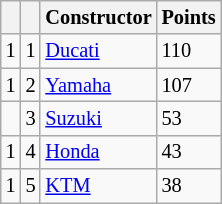<table class="wikitable" style="font-size: 85%;">
<tr>
<th></th>
<th></th>
<th>Constructor</th>
<th>Points</th>
</tr>
<tr>
<td> 1</td>
<td align=center>1</td>
<td> <a href='#'>Ducati</a></td>
<td align=left>110</td>
</tr>
<tr>
<td> 1</td>
<td align=center>2</td>
<td> <a href='#'>Yamaha</a></td>
<td align=left>107</td>
</tr>
<tr>
<td></td>
<td align=center>3</td>
<td> <a href='#'>Suzuki</a></td>
<td align=left>53</td>
</tr>
<tr>
<td> 1</td>
<td align=center>4</td>
<td> <a href='#'>Honda</a></td>
<td align=left>43</td>
</tr>
<tr>
<td> 1</td>
<td align=center>5</td>
<td> <a href='#'>KTM</a></td>
<td align=left>38</td>
</tr>
</table>
